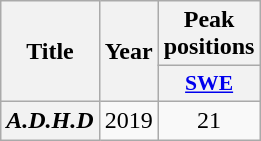<table class="wikitable plainrowheaders" style="text-align:center">
<tr>
<th scope="col" rowspan="2">Title</th>
<th scope="col" rowspan="2">Year</th>
<th scope="col" colspan="1">Peak positions</th>
</tr>
<tr>
<th scope="col" style="width:3em;font-size:90%;"><a href='#'>SWE</a><br></th>
</tr>
<tr>
<th scope="row"><em>A.D.H.D</em></th>
<td>2019</td>
<td>21<br></td>
</tr>
</table>
